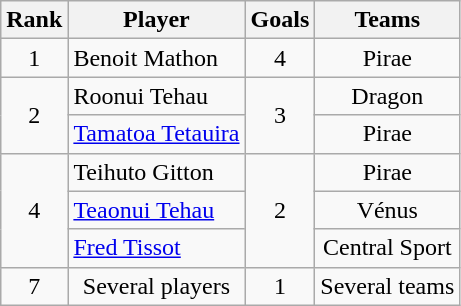<table class="wikitable plainrowheaders" style="text-align:center;">
<tr>
<th>Rank</th>
<th>Player</th>
<th>Goals</th>
<th>Teams</th>
</tr>
<tr>
<td>1</td>
<td align=left> Benoit Mathon</td>
<td>4</td>
<td>Pirae</td>
</tr>
<tr>
<td rowspan=2>2</td>
<td align=left> Roonui Tehau</td>
<td rowspan=2>3</td>
<td>Dragon</td>
</tr>
<tr>
<td align=left> <a href='#'>Tamatoa Tetauira</a></td>
<td>Pirae</td>
</tr>
<tr>
<td rowspan=3>4</td>
<td align=left> Teihuto Gitton</td>
<td rowspan=3>2</td>
<td>Pirae</td>
</tr>
<tr>
<td align=left> <a href='#'>Teaonui Tehau</a></td>
<td>Vénus</td>
</tr>
<tr>
<td align=left> <a href='#'>Fred Tissot</a></td>
<td>Central Sport</td>
</tr>
<tr>
<td>7</td>
<td>Several players</td>
<td>1</td>
<td>Several teams</td>
</tr>
</table>
